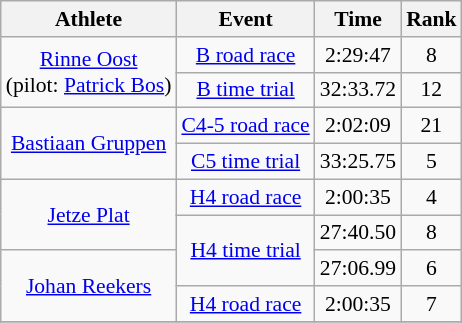<table class="wikitable" border="1" style="font-size:90%;text-align:center">
<tr>
<th>Athlete</th>
<th>Event</th>
<th>Time</th>
<th>Rank</th>
</tr>
<tr>
<td rowspan=2><a href='#'>Rinne Oost</a><br>(pilot: <a href='#'>Patrick Bos</a>)</td>
<td><a href='#'>B road race</a></td>
<td>2:29:47</td>
<td>8</td>
</tr>
<tr>
<td><a href='#'>B time trial</a></td>
<td>32:33.72</td>
<td>12</td>
</tr>
<tr>
<td rowspan=2><a href='#'>Bastiaan Gruppen</a></td>
<td><a href='#'>C4-5 road race</a></td>
<td>2:02:09</td>
<td>21</td>
</tr>
<tr>
<td><a href='#'>C5 time trial</a></td>
<td>33:25.75</td>
<td>5</td>
</tr>
<tr>
<td rowspan=2><a href='#'>Jetze Plat</a></td>
<td><a href='#'>H4 road race</a></td>
<td>2:00:35</td>
<td>4</td>
</tr>
<tr>
<td rowspan=2><a href='#'>H4 time trial</a></td>
<td>27:40.50</td>
<td>8</td>
</tr>
<tr>
<td rowspan=2><a href='#'>Johan Reekers</a></td>
<td>27:06.99</td>
<td>6</td>
</tr>
<tr>
<td><a href='#'>H4 road race</a></td>
<td>2:00:35</td>
<td>7</td>
</tr>
<tr>
</tr>
</table>
